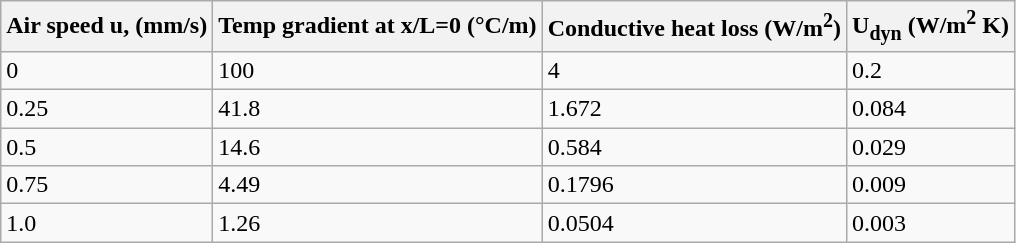<table class="wikitable">
<tr>
<th>Air speed u, (mm/s)</th>
<th>Temp gradient at x/L=0 (°C/m)</th>
<th>Conductive heat loss (W/m<sup>2</sup>)</th>
<th>U<sub>dyn</sub> (W/m<sup>2</sup> K)</th>
</tr>
<tr>
<td>0</td>
<td>100</td>
<td>4</td>
<td>0.2</td>
</tr>
<tr>
<td>0.25</td>
<td>41.8</td>
<td>1.672</td>
<td>0.084</td>
</tr>
<tr>
<td>0.5</td>
<td>14.6</td>
<td>0.584</td>
<td>0.029</td>
</tr>
<tr>
<td>0.75</td>
<td>4.49</td>
<td>0.1796</td>
<td>0.009</td>
</tr>
<tr>
<td>1.0</td>
<td>1.26</td>
<td>0.0504</td>
<td>0.003</td>
</tr>
</table>
